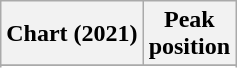<table class="wikitable sortable plainrowheaders" style="text-align:center">
<tr>
<th scope="col">Chart (2021)</th>
<th scope="col">Peak<br>position</th>
</tr>
<tr>
</tr>
<tr>
</tr>
<tr>
</tr>
<tr>
</tr>
<tr>
</tr>
</table>
